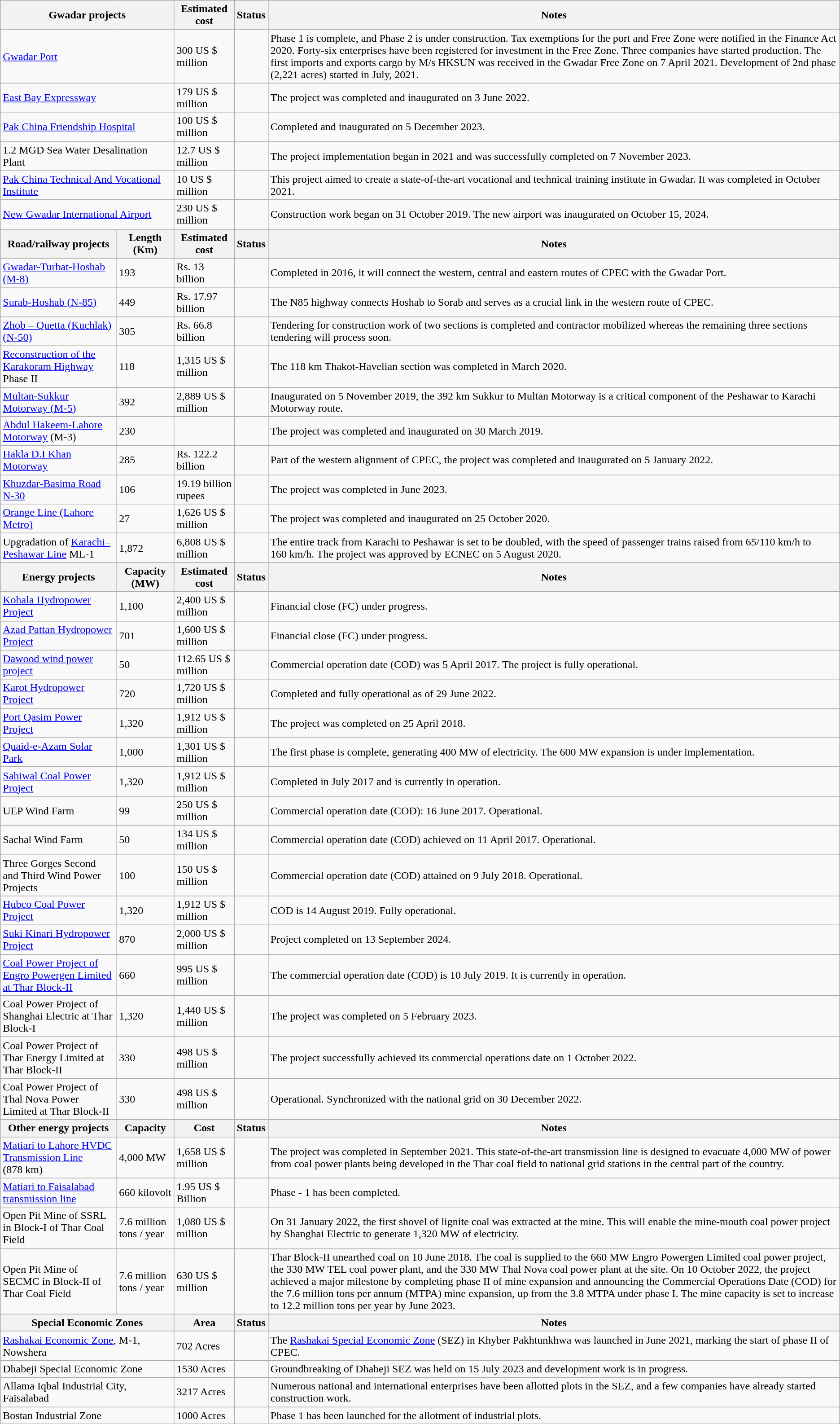<table class="wikitable">
<tr>
<th colspan="2">Gwadar projects</th>
<th>Estimated cost</th>
<th>Status</th>
<th>Notes</th>
</tr>
<tr>
<td colspan="2"><a href='#'>Gwadar Port</a></td>
<td>300 US $ million</td>
<td></td>
<td>Phase 1 is complete, and Phase 2 is under construction. Tax exemptions for the port and Free Zone were notified in the Finance Act 2020. Forty-six enterprises have been registered for investment in the Free Zone. Three companies have started production. The first imports and exports cargo by M/s HKSUN was received in the Gwadar Free Zone on 7 April 2021. Development of 2nd phase (2,221 acres) started in July, 2021.</td>
</tr>
<tr>
<td colspan="2"><a href='#'>East Bay Expressway</a></td>
<td>179 US $ million</td>
<td></td>
<td>The project was completed and inaugurated on 3 June 2022.</td>
</tr>
<tr>
<td colspan="2"><a href='#'>Pak China Friendship Hospital</a></td>
<td>100 US $ million</td>
<td></td>
<td>Completed and inaugurated on 5 December 2023.</td>
</tr>
<tr>
<td colspan="2">1.2 MGD Sea Water Desalination Plant</td>
<td>12.7 US $ million</td>
<td></td>
<td>The project implementation began in 2021 and was successfully completed on 7 November 2023.</td>
</tr>
<tr>
<td colspan="2"><a href='#'>Pak China Technical And Vocational Institute</a></td>
<td>10 US $ million</td>
<td></td>
<td>This project aimed to create a state-of-the-art vocational and technical training institute in Gwadar. It was completed in October 2021.</td>
</tr>
<tr>
<td colspan="2"><a href='#'>New Gwadar International Airport</a></td>
<td>230 US $ million</td>
<td></td>
<td>Construction work began on 31 October 2019. The new airport was inaugurated on October 15, 2024.</td>
</tr>
<tr>
<th>Road/railway projects</th>
<th>Length (Km)</th>
<th>Estimated cost</th>
<th>Status</th>
<th>Notes</th>
</tr>
<tr>
<td><a href='#'>Gwadar-Turbat-Hoshab (M-8)</a></td>
<td>193</td>
<td>Rs. 13 billion</td>
<td></td>
<td>Completed in 2016, it will connect the western, central and eastern routes of CPEC with the Gwadar Port.</td>
</tr>
<tr>
<td><a href='#'>Surab-Hoshab (N-85)</a></td>
<td>449</td>
<td>Rs. 17.97 billion</td>
<td></td>
<td>The N85 highway connects Hoshab to Sorab and serves as a crucial link in the western route of CPEC.</td>
</tr>
<tr>
<td><a href='#'>Zhob – Quetta (Kuchlak) (N-50)</a></td>
<td>305</td>
<td>Rs. 66.8 billion</td>
<td></td>
<td>Tendering for construction work of two sections is completed and contractor mobilized whereas the remaining three sections tendering will process soon.</td>
</tr>
<tr>
<td><a href='#'>Reconstruction of the Karakoram Highway</a> Phase II</td>
<td>118</td>
<td>1,315 US $ million</td>
<td></td>
<td>The 118 km Thakot-Havelian section was completed in March 2020.</td>
</tr>
<tr>
<td><a href='#'>Multan-Sukkur Motorway (M-5)</a></td>
<td>392</td>
<td>2,889 US $ million</td>
<td></td>
<td>Inaugurated on 5 November 2019, the 392 km Sukkur to Multan Motorway is a critical component of the Peshawar to Karachi Motorway route.</td>
</tr>
<tr>
<td><a href='#'>Abdul Hakeem-Lahore Motorway</a> (M-3)</td>
<td>230</td>
<td></td>
<td></td>
<td>The project was completed and inaugurated on 30 March 2019.</td>
</tr>
<tr>
<td><a href='#'>Hakla D.I Khan Motorway</a></td>
<td>285</td>
<td>Rs. 122.2 billion</td>
<td></td>
<td>Part of the western alignment of CPEC, the project was completed and inaugurated on 5 January 2022.</td>
</tr>
<tr>
<td><a href='#'>Khuzdar-Basima Road N-30</a></td>
<td>106</td>
<td>19.19 billion rupees</td>
<td></td>
<td>The project was completed in June 2023.</td>
</tr>
<tr>
<td><a href='#'>Orange Line (Lahore Metro)</a></td>
<td>27</td>
<td>1,626 US $ million</td>
<td></td>
<td>The project was completed and inaugurated on 25 October 2020.</td>
</tr>
<tr>
<td>Upgradation of <a href='#'>Karachi–Peshawar Line</a> ML-1</td>
<td>1,872</td>
<td>6,808 US $ million</td>
<td></td>
<td>The entire track from Karachi to Peshawar is set to be doubled, with the speed of passenger trains raised from 65/110 km/h to 160 km/h. The project was approved by ECNEC on 5 August 2020.</td>
</tr>
<tr>
<th>Energy projects</th>
<th>Capacity (MW)</th>
<th>Estimated cost</th>
<th>Status</th>
<th>Notes</th>
</tr>
<tr>
<td><a href='#'>Kohala Hydropower Project</a></td>
<td>1,100</td>
<td>2,400 US $ million</td>
<td></td>
<td>Financial close (FC) under progress.</td>
</tr>
<tr>
<td><a href='#'>Azad Pattan Hydropower Project</a></td>
<td>701</td>
<td>1,600 US $ million</td>
<td></td>
<td>Financial close (FC) under progress.</td>
</tr>
<tr>
<td><a href='#'>Dawood wind power project</a></td>
<td>50</td>
<td>112.65 US $ million</td>
<td></td>
<td>Commercial operation date (COD) was 5 April 2017. The project is fully operational.</td>
</tr>
<tr>
<td><a href='#'>Karot Hydropower Project</a></td>
<td>720</td>
<td>1,720 US $ million</td>
<td></td>
<td>Completed and fully operational as of 29 June 2022.</td>
</tr>
<tr>
<td><a href='#'>Port Qasim Power Project</a></td>
<td>1,320</td>
<td>1,912 US $ million</td>
<td></td>
<td>The project was completed on 25 April 2018.</td>
</tr>
<tr>
<td><a href='#'>Quaid-e-Azam Solar Park</a></td>
<td>1,000</td>
<td>1,301 US $ million</td>
<td></td>
<td>The first phase is complete, generating 400 MW of electricity. The 600 MW expansion is under implementation.</td>
</tr>
<tr>
<td><a href='#'>Sahiwal Coal Power Project</a></td>
<td>1,320</td>
<td>1,912 US $ million</td>
<td></td>
<td>Completed in July 2017 and is currently in operation.</td>
</tr>
<tr>
<td>UEP Wind Farm</td>
<td>99</td>
<td>250 US $ million</td>
<td></td>
<td>Commercial operation date (COD): 16 June 2017. Operational.</td>
</tr>
<tr>
<td>Sachal Wind Farm</td>
<td>50</td>
<td>134 US $ million</td>
<td></td>
<td>Commercial operation date (COD) achieved on 11 April 2017. Operational.</td>
</tr>
<tr>
<td>Three Gorges Second and Third Wind Power Projects</td>
<td>100</td>
<td>150 US $ million</td>
<td></td>
<td>Commercial operation date (COD) attained on 9 July 2018. Operational.</td>
</tr>
<tr>
<td><a href='#'>Hubco Coal Power Project</a></td>
<td>1,320</td>
<td>1,912 US $ million</td>
<td></td>
<td>COD is 14 August 2019. Fully operational.</td>
</tr>
<tr>
<td><a href='#'>Suki Kinari Hydropower Project</a></td>
<td>870</td>
<td>2,000 US $ million</td>
<td></td>
<td>Project completed on 13 September 2024.</td>
</tr>
<tr>
<td><a href='#'>Coal Power Project of Engro Powergen Limited at Thar Block-II</a></td>
<td>660</td>
<td>995 US $ million</td>
<td></td>
<td>The commercial operation date (COD) is 10 July 2019. It is currently in operation.</td>
</tr>
<tr>
<td>Coal Power Project of Shanghai Electric at Thar Block-I</td>
<td>1,320</td>
<td>1,440 US $ million</td>
<td></td>
<td>The project was completed on 5 February 2023.</td>
</tr>
<tr>
<td>Coal Power Project of Thar Energy Limited at Thar Block-II</td>
<td>330</td>
<td>498 US $ million</td>
<td></td>
<td>The project successfully achieved its commercial operations date on 1 October 2022.</td>
</tr>
<tr>
<td>Coal Power Project of Thal Nova Power Limited at Thar Block-II</td>
<td>330</td>
<td>498 US $ million</td>
<td></td>
<td>Operational. Synchronized with the national grid on 30 December 2022.</td>
</tr>
<tr>
<th>Other energy projects</th>
<th>Capacity</th>
<th>Cost</th>
<th>Status</th>
<th>Notes</th>
</tr>
<tr>
<td><a href='#'>Matiari to Lahore HVDC Transmission Line</a> (878 km)</td>
<td>4,000 MW</td>
<td>1,658 US $ million</td>
<td></td>
<td>The project was completed in September 2021. This state-of-the-art transmission line is designed to evacuate 4,000 MW of power from coal power plants being developed in the Thar coal field to national grid stations in the central part of the country.</td>
</tr>
<tr>
<td><a href='#'>Matiari to Faisalabad transmission line</a></td>
<td>660 kilovolt</td>
<td>1.95 US $ Billion</td>
<td></td>
<td>Phase - 1 has been completed.</td>
</tr>
<tr>
<td>Open Pit Mine of SSRL in Block-I of Thar Coal Field</td>
<td>7.6 million tons / year</td>
<td>1,080 US $ million</td>
<td></td>
<td>On 31 January 2022, the first shovel of lignite coal was extracted at the mine. This will enable the mine-mouth coal power project by Shanghai Electric to generate 1,320 MW of electricity.</td>
</tr>
<tr>
<td>Open Pit Mine of SECMC in Block-II of Thar Coal Field</td>
<td>7.6 million tons / year</td>
<td>630 US $ million</td>
<td></td>
<td>Thar Block-II unearthed coal on 10 June 2018. The coal is supplied to the 660 MW Engro Powergen Limited coal power project, the 330 MW TEL coal power plant, and the 330 MW Thal Nova coal power plant at the site. On 10 October 2022, the project achieved a major milestone by completing phase II of mine expansion and announcing the Commercial Operations Date (COD) for the 7.6 million tons per annum (MTPA) mine expansion, up from the 3.8 MTPA under phase I. The mine capacity is set to increase to 12.2 million tons per year by June 2023.</td>
</tr>
<tr>
<th colspan="2">Special Economic Zones</th>
<th>Area</th>
<th>Status</th>
<th>Notes</th>
</tr>
<tr>
<td colspan="2"><a href='#'>Rashakai Economic Zone</a>, M-1, Nowshera</td>
<td>702 Acres</td>
<td></td>
<td>The <a href='#'>Rashakai Special Economic Zone</a> (SEZ) in Khyber Pakhtunkhwa was launched in June 2021, marking the start of phase II of CPEC.</td>
</tr>
<tr>
<td colspan="2">Dhabeji Special Economic Zone</td>
<td>1530 Acres</td>
<td></td>
<td>Groundbreaking of Dhabeji SEZ was held on 15 July 2023 and development work is in progress.</td>
</tr>
<tr>
<td colspan="2">Allama Iqbal Industrial City, Faisalabad</td>
<td>3217 Acres</td>
<td></td>
<td>Numerous national and international enterprises have been allotted plots in the SEZ, and a few companies have already started construction work.</td>
</tr>
<tr>
<td colspan="2">Bostan Industrial Zone</td>
<td>1000 Acres</td>
<td></td>
<td>Phase 1 has been launched for the allotment of industrial plots.</td>
</tr>
</table>
